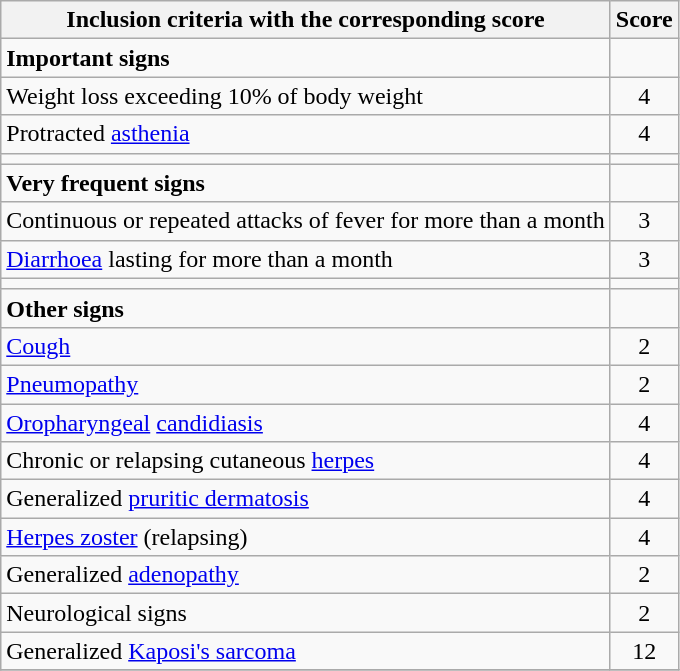<table class="wikitable">
<tr>
<th>Inclusion criteria with the corresponding score</th>
<th>Score</th>
</tr>
<tr>
<td><strong>Important signs</strong></td>
<td align="center"></td>
</tr>
<tr>
<td>Weight loss exceeding 10% of body weight</td>
<td align="center">4</td>
</tr>
<tr>
<td>Protracted <a href='#'>asthenia</a></td>
<td align="center">4</td>
</tr>
<tr>
<td></td>
<td align="center"></td>
</tr>
<tr>
<td><strong>Very frequent signs</strong></td>
<td align="center"></td>
</tr>
<tr>
<td>Continuous or repeated attacks of fever for more than a month</td>
<td align="center">3</td>
</tr>
<tr>
<td><a href='#'>Diarrhoea</a> lasting for more than a month</td>
<td align="center">3</td>
</tr>
<tr>
<td></td>
<td align="center"></td>
</tr>
<tr>
<td><strong>Other signs</strong></td>
<td align="center"></td>
</tr>
<tr>
<td><a href='#'>Cough</a></td>
<td align="center">2</td>
</tr>
<tr>
<td><a href='#'>Pneumopathy</a></td>
<td align="center">2</td>
</tr>
<tr>
<td><a href='#'>Oropharyngeal</a> <a href='#'>candidiasis</a></td>
<td align="center">4</td>
</tr>
<tr>
<td>Chronic or relapsing cutaneous <a href='#'>herpes</a></td>
<td align="center">4</td>
</tr>
<tr>
<td>Generalized <a href='#'>pruritic dermatosis</a></td>
<td align="center">4</td>
</tr>
<tr>
<td><a href='#'>Herpes zoster</a> (relapsing)</td>
<td align="center">4</td>
</tr>
<tr>
<td>Generalized <a href='#'>adenopathy</a></td>
<td align="center">2</td>
</tr>
<tr>
<td>Neurological signs</td>
<td align="center">2</td>
</tr>
<tr>
<td>Generalized <a href='#'>Kaposi's sarcoma</a></td>
<td align="center">12</td>
</tr>
<tr>
</tr>
</table>
